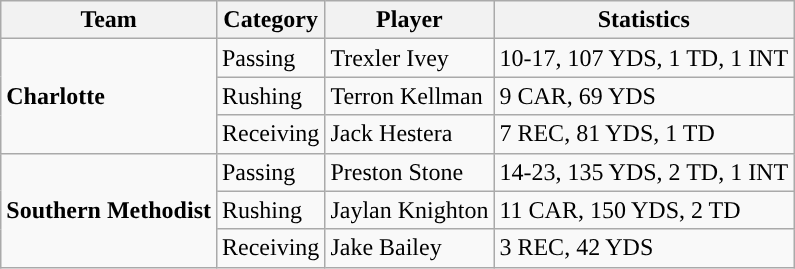<table class="wikitable" style="float: left;">
<tr>
<th>Team</th>
<th>Category</th>
<th>Player</th>
<th>Statistics</th>
</tr>
<tr>
<td rowspan=3><strong>Charlotte</strong></td>
<td>Passing</td>
<td>Trexler Ivey</td>
<td>10-17, 107 YDS, 1 TD, 1 INT</td>
</tr>
<tr>
<td>Rushing</td>
<td>Terron Kellman</td>
<td>9 CAR, 69 YDS</td>
</tr>
<tr>
<td>Receiving</td>
<td>Jack Hestera</td>
<td>7 REC, 81 YDS, 1 TD</td>
</tr>
<tr>
<td rowspan=3><strong>Southern Methodist</strong></td>
<td>Passing</td>
<td>Preston Stone</td>
<td>14-23, 135 YDS, 2 TD, 1 INT</td>
</tr>
<tr>
<td>Rushing</td>
<td>Jaylan Knighton</td>
<td>11 CAR, 150 YDS, 2 TD</td>
</tr>
<tr>
<td>Receiving</td>
<td>Jake Bailey</td>
<td>3 REC, 42 YDS</td>
</tr>
</table>
